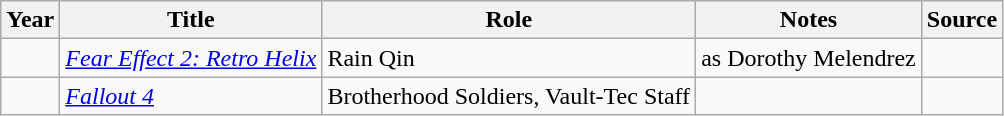<table class="wikitable sortable plainrowheaders">
<tr>
<th>Year</th>
<th>Title</th>
<th>Role</th>
<th class="unsortable">Notes</th>
<th class="unsortable">Source</th>
</tr>
<tr>
<td></td>
<td><em><a href='#'>Fear Effect 2: Retro Helix</a></em></td>
<td>Rain Qin</td>
<td>as Dorothy Melendrez</td>
<td></td>
</tr>
<tr>
<td></td>
<td><em><a href='#'>Fallout 4</a></em></td>
<td>Brotherhood Soldiers, Vault-Tec Staff</td>
<td></td>
<td></td>
</tr>
</table>
